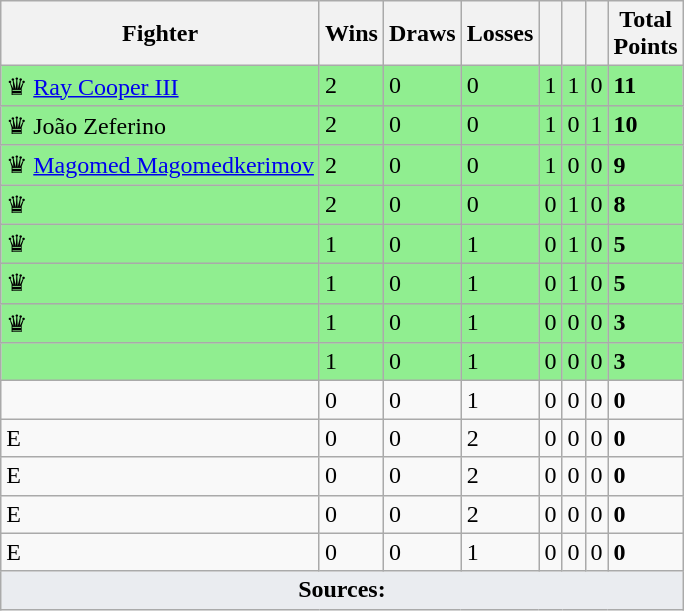<table class="wikitable sortable">
<tr>
<th>Fighter</th>
<th>Wins</th>
<th>Draws</th>
<th>Losses</th>
<th></th>
<th></th>
<th></th>
<th>Total<br> Points</th>
</tr>
<tr>
<td style="background:#90EE90;">♛  <a href='#'>Ray Cooper III</a></td>
<td style="background:#90EE90;">2</td>
<td style="background:#90EE90;">0</td>
<td style="background:#90EE90;">0</td>
<td style="background:#90EE90;">1</td>
<td style="background:#90EE90;">1</td>
<td style="background:#90EE90;">0</td>
<td style="background:#90EE90;"><strong>11</strong></td>
</tr>
<tr>
<td style="background:#90EE90;">♛  João Zeferino</td>
<td style="background:#90EE90;">2</td>
<td style="background:#90EE90;">0</td>
<td style="background:#90EE90;">0</td>
<td style="background:#90EE90;">1</td>
<td style="background:#90EE90;">0</td>
<td style="background:#90EE90;">1</td>
<td style="background:#90EE90;"><strong>10</strong></td>
</tr>
<tr>
<td style="background:#90EE90;">♛  <a href='#'>Magomed Magomedkerimov</a></td>
<td style="background:#90EE90;">2</td>
<td style="background:#90EE90;">0</td>
<td style="background:#90EE90;">0</td>
<td style="background:#90EE90;">1</td>
<td style="background:#90EE90;">0</td>
<td style="background:#90EE90;">0</td>
<td style="background:#90EE90;"><strong>9</strong></td>
</tr>
<tr>
<td style="background:#90EE90;">♛  </td>
<td style="background:#90EE90;">2</td>
<td style="background:#90EE90;">0</td>
<td style="background:#90EE90;">0</td>
<td style="background:#90EE90;">0</td>
<td style="background:#90EE90;">1</td>
<td style="background:#90EE90;">0</td>
<td style="background:#90EE90;"><strong>8</strong></td>
</tr>
<tr>
<td style="background:#90EE90;">♛  </td>
<td style="background:#90EE90;">1</td>
<td style="background:#90EE90;">0</td>
<td style="background:#90EE90;">1</td>
<td style="background:#90EE90;">0</td>
<td style="background:#90EE90;">1</td>
<td style="background:#90EE90;">0</td>
<td style="background:#90EE90;"><strong>5</strong></td>
</tr>
<tr>
<td style="background:#90EE90;">♛   </td>
<td style="background:#90EE90;">1</td>
<td style="background:#90EE90;">0</td>
<td style="background:#90EE90;">1</td>
<td style="background:#90EE90;">0</td>
<td style="background:#90EE90;">1</td>
<td style="background:#90EE90;">0</td>
<td style="background:#90EE90;"><strong>5</strong></td>
</tr>
<tr>
<td style="background:#90EE90;">♛   </td>
<td style="background:#90EE90;">1</td>
<td style="background:#90EE90;">0</td>
<td style="background:#90EE90;">1</td>
<td style="background:#90EE90;">0</td>
<td style="background:#90EE90;">0</td>
<td style="background:#90EE90;">0</td>
<td style="background:#90EE90;"><strong>3</strong></td>
</tr>
<tr>
<td style="background:#90EE90;"></td>
<td style="background:#90EE90;">1</td>
<td style="background:#90EE90;">0</td>
<td style="background:#90EE90;">1</td>
<td style="background:#90EE90;">0</td>
<td style="background:#90EE90;">0</td>
<td style="background:#90EE90;">0</td>
<td style="background:#90EE90;"><strong>3</strong></td>
</tr>
<tr>
<td></td>
<td>0</td>
<td>0</td>
<td>1</td>
<td>0</td>
<td>0</td>
<td>0</td>
<td><strong>0</strong></td>
</tr>
<tr>
<td>E   </td>
<td>0</td>
<td>0</td>
<td>2</td>
<td>0</td>
<td>0</td>
<td>0</td>
<td><strong>0</strong></td>
</tr>
<tr>
<td>E   </td>
<td>0</td>
<td>0</td>
<td>2</td>
<td>0</td>
<td>0</td>
<td>0</td>
<td><strong>0</strong></td>
</tr>
<tr>
<td>E   </td>
<td>0</td>
<td>0</td>
<td>2</td>
<td>0</td>
<td>0</td>
<td>0</td>
<td><strong>0</strong></td>
</tr>
<tr>
<td>E  </td>
<td>0</td>
<td>0</td>
<td>1</td>
<td>0</td>
<td>0</td>
<td>0</td>
<td><strong>0</strong></td>
</tr>
<tr>
<td colspan="8" style="background-color:#EAECF0; text-align:center"><strong>Sources:</strong></td>
</tr>
</table>
